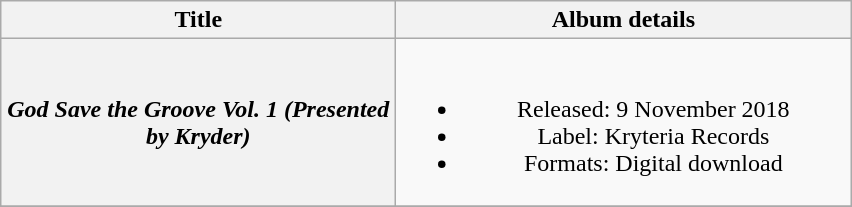<table class="wikitable plainrowheaders" style="text-align:center;">
<tr>
<th scope="col" style="width:16em;">Title</th>
<th scope="col" style="width:18.5em;">Album details</th>
</tr>
<tr>
<th scope="row"><em>God Save the Groove Vol. 1 (Presented by Kryder)</em></th>
<td><br><ul><li>Released: 9 November 2018</li><li>Label: Kryteria Records</li><li>Formats: Digital download</li></ul></td>
</tr>
<tr>
</tr>
</table>
